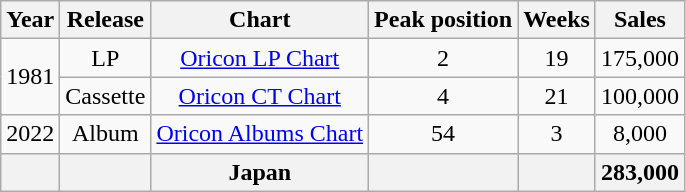<table class="sortable wikitable" style="text-align:center">
<tr>
<th>Year</th>
<th>Release</th>
<th>Chart</th>
<th>Peak position</th>
<th>Weeks</th>
<th>Sales</th>
</tr>
<tr>
<td rowspan="2">1981</td>
<td>LP</td>
<td><a href='#'>Oricon LP Chart</a></td>
<td>2</td>
<td>19</td>
<td>175,000</td>
</tr>
<tr>
<td>Cassette</td>
<td><a href='#'>Oricon CT Chart</a></td>
<td>4</td>
<td>21</td>
<td>100,000</td>
</tr>
<tr>
<td>2022</td>
<td>Album</td>
<td><a href='#'>Oricon Albums Chart</a></td>
<td>54</td>
<td>3</td>
<td>8,000</td>
</tr>
<tr>
<th></th>
<th></th>
<th>Japan</th>
<th></th>
<th></th>
<th>283,000</th>
</tr>
</table>
